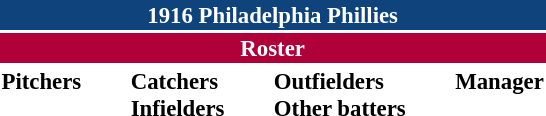<table class="toccolours" style="font-size: 95%;">
<tr>
<th colspan="10" style="background-color: #0f437c; color: white; text-align: center;">1916 Philadelphia Phillies</th>
</tr>
<tr>
<td colspan="10" style="background-color: #af0039; color: white; text-align: center;"><strong>Roster</strong></td>
</tr>
<tr>
<td valign="top"><strong>Pitchers</strong><br>









</td>
<td width="25px"></td>
<td valign="top"><strong>Catchers</strong><br>


<strong>Infielders</strong>





</td>
<td width="25px"></td>
<td valign="top"><strong>Outfielders</strong><br>







<strong>Other batters</strong>
</td>
<td width="25px"></td>
<td valign="top"><strong>Manager</strong><br></td>
</tr>
</table>
